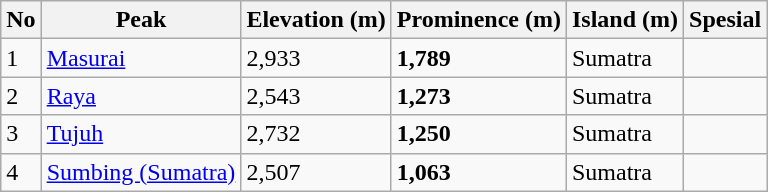<table class="wikitable sortable">
<tr>
<th>No</th>
<th>Peak</th>
<th>Elevation (m)</th>
<th>Prominence (m)</th>
<th>Island (m)</th>
<th>Spesial</th>
</tr>
<tr>
<td>1</td>
<td><a href='#'>Masurai</a></td>
<td>2,933</td>
<td><strong>1,789</strong></td>
<td>Sumatra</td>
<td></td>
</tr>
<tr>
<td>2</td>
<td><a href='#'>Raya</a></td>
<td>2,543</td>
<td><strong>1,273</strong></td>
<td>Sumatra</td>
<td></td>
</tr>
<tr>
<td>3</td>
<td><a href='#'>Tujuh</a></td>
<td>2,732</td>
<td><strong>1,250</strong></td>
<td>Sumatra</td>
<td></td>
</tr>
<tr>
<td>4</td>
<td><a href='#'>Sumbing (Sumatra)</a></td>
<td>2,507</td>
<td><strong>1,063</strong></td>
<td>Sumatra</td>
<td></td>
</tr>
</table>
